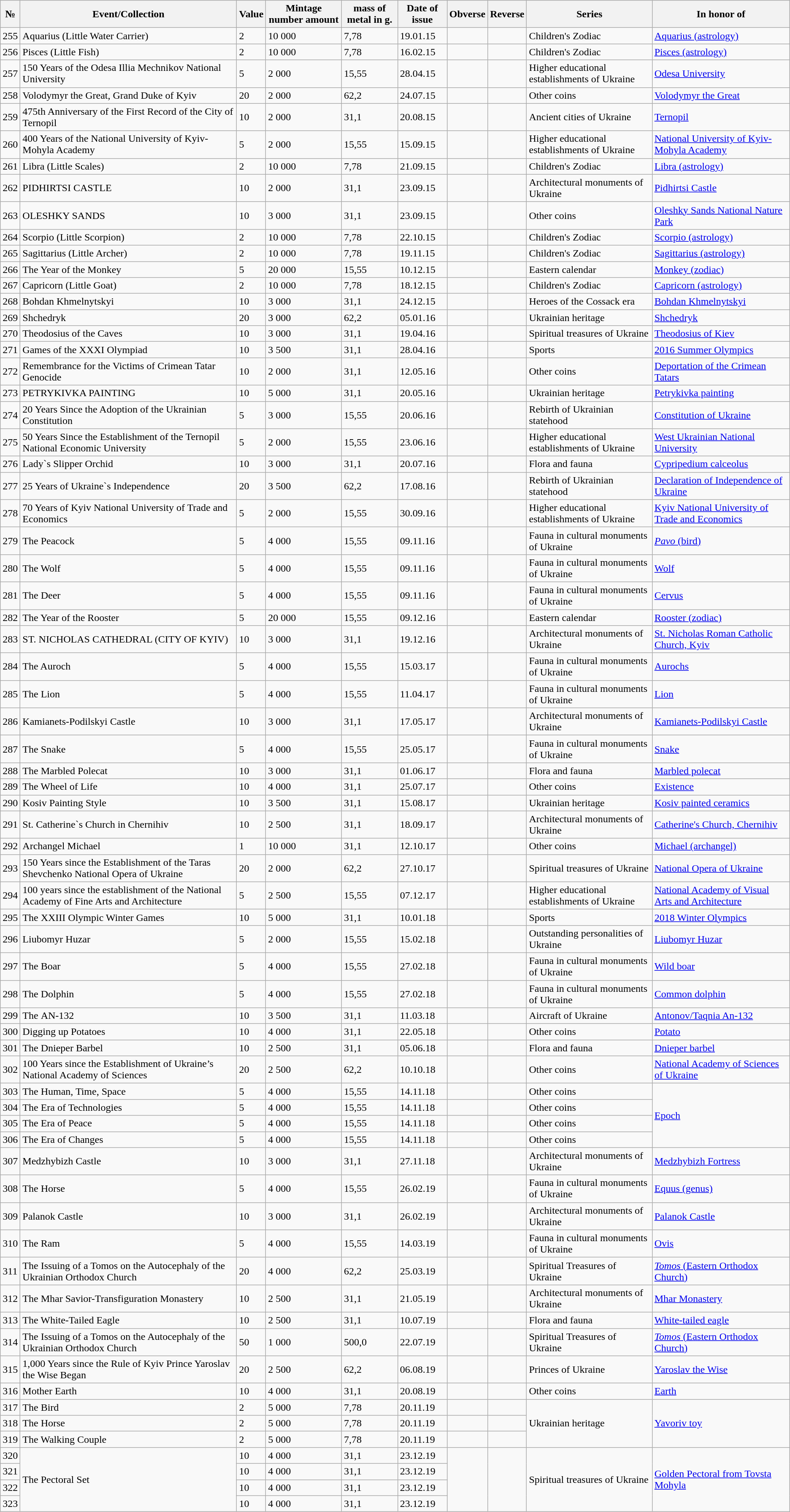<table class="wikitable" border="1">
<tr>
<th>№</th>
<th>Event/Collection</th>
<th>Value</th>
<th>Mintage number amount</th>
<th>mass of metal in g.</th>
<th>Date of issue</th>
<th>Obverse</th>
<th>Reverse</th>
<th>Series</th>
<th>In honor of</th>
</tr>
<tr>
<td>255</td>
<td>Aquarius (Little Water Carrier)</td>
<td>2</td>
<td>10 000</td>
<td>7,78</td>
<td>19.01.15</td>
<td></td>
<td></td>
<td>Children's Zodiac</td>
<td><a href='#'>Aquarius (astrology)</a></td>
</tr>
<tr>
<td>256</td>
<td>Pisces (Little Fish)</td>
<td>2</td>
<td>10 000</td>
<td>7,78</td>
<td>16.02.15</td>
<td></td>
<td></td>
<td>Children's Zodiac</td>
<td><a href='#'>Pisces (astrology)</a></td>
</tr>
<tr>
<td>257</td>
<td>150 Years of the Odesa Illia Mechnikov National University</td>
<td>5</td>
<td>2 000</td>
<td>15,55</td>
<td>28.04.15</td>
<td></td>
<td></td>
<td>Higher educational establishments of Ukraine</td>
<td><a href='#'>Odesa University</a></td>
</tr>
<tr>
<td>258</td>
<td>Volodymyr the Great, Grand Duke of Kyiv</td>
<td>20</td>
<td>2 000</td>
<td>62,2</td>
<td>24.07.15</td>
<td></td>
<td></td>
<td>Other coins</td>
<td><a href='#'>Volodymyr the Great</a></td>
</tr>
<tr>
<td>259</td>
<td>475th Anniversary of the First Record of the City of Ternopil</td>
<td>10</td>
<td>2 000</td>
<td>31,1</td>
<td>20.08.15</td>
<td></td>
<td></td>
<td>Ancient cities of Ukraine</td>
<td><a href='#'>Ternopil</a></td>
</tr>
<tr>
<td>260</td>
<td>400 Years of the National University of Kyiv-Mohyla Academy</td>
<td>5</td>
<td>2 000</td>
<td>15,55</td>
<td>15.09.15</td>
<td></td>
<td></td>
<td>Higher educational establishments of Ukraine</td>
<td><a href='#'>National University of Kyiv-Mohyla Academy</a></td>
</tr>
<tr>
<td>261</td>
<td>Libra (Little Scales)</td>
<td>2</td>
<td>10 000</td>
<td>7,78</td>
<td>21.09.15</td>
<td></td>
<td></td>
<td>Children's Zodiac</td>
<td><a href='#'>Libra (astrology)</a></td>
</tr>
<tr>
<td>262</td>
<td>PIDHIRTSI CASTLE</td>
<td>10</td>
<td>2 000</td>
<td>31,1</td>
<td>23.09.15</td>
<td></td>
<td></td>
<td>Architectural monuments of Ukraine</td>
<td><a href='#'>Pidhirtsi Castle</a></td>
</tr>
<tr>
<td>263</td>
<td>OLESHKY SANDS</td>
<td>10</td>
<td>3 000</td>
<td>31,1</td>
<td>23.09.15</td>
<td></td>
<td></td>
<td>Other coins</td>
<td><a href='#'>Oleshky Sands National Nature Park</a></td>
</tr>
<tr>
<td>264</td>
<td>Scorpio (Little Scorpion)</td>
<td>2</td>
<td>10 000</td>
<td>7,78</td>
<td>22.10.15</td>
<td></td>
<td></td>
<td>Children's Zodiac</td>
<td><a href='#'>Scorpio (astrology)</a></td>
</tr>
<tr>
<td>265</td>
<td>Sagittarius (Little Archer)</td>
<td>2</td>
<td>10 000</td>
<td>7,78</td>
<td>19.11.15</td>
<td></td>
<td></td>
<td>Children's Zodiac</td>
<td><a href='#'>Sagittarius (astrology)</a></td>
</tr>
<tr>
<td>266</td>
<td>The Year of the Monkey</td>
<td>5</td>
<td>20 000</td>
<td>15,55</td>
<td>10.12.15</td>
<td></td>
<td></td>
<td>Eastern calendar</td>
<td><a href='#'>Monkey (zodiac)</a></td>
</tr>
<tr>
<td>267</td>
<td>Capricorn (Little Goat)</td>
<td>2</td>
<td>10 000</td>
<td>7,78</td>
<td>18.12.15</td>
<td></td>
<td></td>
<td>Children's Zodiac</td>
<td><a href='#'>Capricorn (astrology)</a></td>
</tr>
<tr>
<td>268</td>
<td>Bohdan Khmelnytskyi</td>
<td>10</td>
<td>3 000</td>
<td>31,1</td>
<td>24.12.15</td>
<td></td>
<td></td>
<td>Heroes of the Cossack era</td>
<td><a href='#'>Bohdan Khmelnytskyi</a></td>
</tr>
<tr>
<td>269</td>
<td>Shchedryk</td>
<td>20</td>
<td>3 000</td>
<td>62,2</td>
<td>05.01.16</td>
<td></td>
<td></td>
<td>Ukrainian heritage</td>
<td><a href='#'>Shchedryk</a></td>
</tr>
<tr>
<td>270</td>
<td>Theodosius of the Caves</td>
<td>10</td>
<td>3 000</td>
<td>31,1</td>
<td>19.04.16</td>
<td></td>
<td></td>
<td>Spiritual treasures of Ukraine</td>
<td><a href='#'>Theodosius of Kiev</a></td>
</tr>
<tr>
<td>271</td>
<td>Games of the ХХХІ Olympiad</td>
<td>10</td>
<td>3 500</td>
<td>31,1</td>
<td>28.04.16</td>
<td></td>
<td></td>
<td>Sports</td>
<td><a href='#'>2016 Summer Olympics</a></td>
</tr>
<tr>
<td>272</td>
<td>Remembrance for the Victims of Crimean Tatar Genocide</td>
<td>10</td>
<td>2 000</td>
<td>31,1</td>
<td>12.05.16</td>
<td></td>
<td></td>
<td>Other coins</td>
<td><a href='#'>Deportation of the Crimean Tatars</a></td>
</tr>
<tr>
<td>273</td>
<td>PETRYKIVKA PAINTING</td>
<td>10</td>
<td>5 000</td>
<td>31,1</td>
<td>20.05.16</td>
<td></td>
<td></td>
<td>Ukrainian heritage</td>
<td><a href='#'>Petrykivka painting</a></td>
</tr>
<tr>
<td>274</td>
<td>20 Years Since the Adoption of the Ukrainian Constitution</td>
<td>5</td>
<td>3 000</td>
<td>15,55</td>
<td>20.06.16</td>
<td></td>
<td></td>
<td>Rebirth of Ukrainian statehood</td>
<td><a href='#'>Constitution of Ukraine</a></td>
</tr>
<tr>
<td>275</td>
<td>50 Years Since the Establishment of the Ternopil National Economic University</td>
<td>5</td>
<td>2 000</td>
<td>15,55</td>
<td>23.06.16</td>
<td></td>
<td></td>
<td>Higher educational establishments of Ukraine</td>
<td><a href='#'>West Ukrainian National University</a></td>
</tr>
<tr>
<td>276</td>
<td>Lady`s Slipper Orchid</td>
<td>10</td>
<td>3 000</td>
<td>31,1</td>
<td>20.07.16</td>
<td></td>
<td></td>
<td>Flora and fauna</td>
<td><a href='#'>Cypripedium calceolus</a></td>
</tr>
<tr>
<td>277</td>
<td>25 Years of Ukraine`s Independence</td>
<td>20</td>
<td>3 500</td>
<td>62,2</td>
<td>17.08.16</td>
<td></td>
<td></td>
<td>Rebirth of Ukrainian statehood</td>
<td><a href='#'>Declaration of Independence of Ukraine</a></td>
</tr>
<tr>
<td>278</td>
<td>70 Years of Kyiv National University of Trade and Economics</td>
<td>5</td>
<td>2 000</td>
<td>15,55</td>
<td>30.09.16</td>
<td></td>
<td></td>
<td>Higher educational establishments of Ukraine</td>
<td><a href='#'>Kyiv National University of Trade and Economics</a></td>
</tr>
<tr>
<td>279</td>
<td>The Peacock</td>
<td>5</td>
<td>4 000</td>
<td>15,55</td>
<td>09.11.16</td>
<td></td>
<td></td>
<td>Fauna in cultural monuments of Ukraine</td>
<td><a href='#'><em>Pavo</em> (bird)</a></td>
</tr>
<tr>
<td>280</td>
<td>The Wolf</td>
<td>5</td>
<td>4 000</td>
<td>15,55</td>
<td>09.11.16</td>
<td></td>
<td></td>
<td>Fauna in cultural monuments of Ukraine</td>
<td><a href='#'>Wolf</a></td>
</tr>
<tr>
<td>281</td>
<td>The Deer</td>
<td>5</td>
<td>4 000</td>
<td>15,55</td>
<td>09.11.16</td>
<td></td>
<td></td>
<td>Fauna in cultural monuments of Ukraine</td>
<td><a href='#'>Cervus</a></td>
</tr>
<tr>
<td>282</td>
<td>The Year of the Rooster</td>
<td>5</td>
<td>20 000</td>
<td>15,55</td>
<td>09.12.16</td>
<td></td>
<td></td>
<td>Eastern calendar</td>
<td><a href='#'>Rooster (zodiac)</a></td>
</tr>
<tr>
<td>283</td>
<td>ST. NICHOLAS CATHEDRAL (CITY OF KYIV)</td>
<td>10</td>
<td>3 000</td>
<td>31,1</td>
<td>19.12.16</td>
<td></td>
<td></td>
<td>Architectural monuments of Ukraine</td>
<td><a href='#'>St. Nicholas Roman Catholic Church, Kyiv</a></td>
</tr>
<tr>
<td>284</td>
<td>The Auroch</td>
<td>5</td>
<td>4 000</td>
<td>15,55</td>
<td>15.03.17</td>
<td></td>
<td></td>
<td>Fauna in cultural monuments of Ukraine</td>
<td><a href='#'>Aurochs</a></td>
</tr>
<tr>
<td>285</td>
<td>The Lion</td>
<td>5</td>
<td>4 000</td>
<td>15,55</td>
<td>11.04.17</td>
<td></td>
<td></td>
<td>Fauna in cultural monuments of Ukraine</td>
<td><a href='#'>Lion</a></td>
</tr>
<tr>
<td>286</td>
<td>Kamianets-Podilskyi Castle</td>
<td>10</td>
<td>3 000</td>
<td>31,1</td>
<td>17.05.17</td>
<td></td>
<td></td>
<td>Architectural monuments of Ukraine</td>
<td><a href='#'>Kamianets-Podilskyi Castle</a></td>
</tr>
<tr>
<td>287</td>
<td>The Snake</td>
<td>5</td>
<td>4 000</td>
<td>15,55</td>
<td>25.05.17</td>
<td></td>
<td></td>
<td>Fauna in cultural monuments of Ukraine</td>
<td><a href='#'>Snake</a></td>
</tr>
<tr>
<td>288</td>
<td>The Marbled Polecat</td>
<td>10</td>
<td>3 000</td>
<td>31,1</td>
<td>01.06.17</td>
<td></td>
<td></td>
<td>Flora and fauna</td>
<td><a href='#'>Marbled polecat</a></td>
</tr>
<tr>
<td>289</td>
<td>The Wheel of Life</td>
<td>10</td>
<td>4 000</td>
<td>31,1</td>
<td>25.07.17</td>
<td></td>
<td></td>
<td>Other coins</td>
<td><a href='#'>Existence</a></td>
</tr>
<tr>
<td>290</td>
<td>Kosiv Painting Style</td>
<td>10</td>
<td>3 500</td>
<td>31,1</td>
<td>15.08.17</td>
<td></td>
<td></td>
<td>Ukrainian heritage</td>
<td><a href='#'>Kosiv painted ceramics</a></td>
</tr>
<tr>
<td>291</td>
<td>St. Catherine`s Church in Chernihiv</td>
<td>10</td>
<td>2 500</td>
<td>31,1</td>
<td>18.09.17</td>
<td></td>
<td></td>
<td>Architectural monuments of Ukraine</td>
<td><a href='#'>Catherine's Church, Chernihiv</a></td>
</tr>
<tr>
<td>292</td>
<td>Archangel Michael</td>
<td>1</td>
<td>10 000</td>
<td>31,1</td>
<td>12.10.17</td>
<td></td>
<td></td>
<td>Other coins</td>
<td><a href='#'>Michael (archangel)</a></td>
</tr>
<tr>
<td>293</td>
<td>150 Years since the Establishment of the Taras Shevchenko National Opera of Ukraine</td>
<td>20</td>
<td>2 000</td>
<td>62,2</td>
<td>27.10.17</td>
<td></td>
<td></td>
<td>Spiritual treasures of Ukraine</td>
<td><a href='#'>National Opera of Ukraine</a></td>
</tr>
<tr>
<td>294</td>
<td>100 years since the establishment of the National Academy of Fine Arts and Architecture</td>
<td>5</td>
<td>2 500</td>
<td>15,55</td>
<td>07.12.17</td>
<td></td>
<td></td>
<td>Higher educational establishments of Ukraine</td>
<td><a href='#'>National Academy of Visual Arts and Architecture</a></td>
</tr>
<tr>
<td>295</td>
<td>The ХХІІІ Olympic Winter Games</td>
<td>10</td>
<td>5 000</td>
<td>31,1</td>
<td>10.01.18</td>
<td></td>
<td></td>
<td>Sports</td>
<td><a href='#'>2018 Winter Olympics</a></td>
</tr>
<tr>
<td>296</td>
<td>Liubomyr Huzar</td>
<td>5</td>
<td>2 000</td>
<td>15,55</td>
<td>15.02.18</td>
<td></td>
<td></td>
<td>Outstanding personalities of Ukraine</td>
<td><a href='#'>Liubomyr Huzar</a></td>
</tr>
<tr>
<td>297</td>
<td>The Boar</td>
<td>5</td>
<td>4 000</td>
<td>15,55</td>
<td>27.02.18</td>
<td></td>
<td></td>
<td>Fauna in cultural monuments of Ukraine</td>
<td><a href='#'>Wild boar</a></td>
</tr>
<tr>
<td>298</td>
<td>The Dolphin</td>
<td>5</td>
<td>4 000</td>
<td>15,55</td>
<td>27.02.18</td>
<td></td>
<td></td>
<td>Fauna in cultural monuments of Ukraine</td>
<td><a href='#'>Common dolphin</a></td>
</tr>
<tr>
<td>299</td>
<td>The АN-132</td>
<td>10</td>
<td>3 500</td>
<td>31,1</td>
<td>11.03.18</td>
<td></td>
<td></td>
<td>Aircraft of Ukraine</td>
<td><a href='#'>Antonov/Taqnia An-132</a></td>
</tr>
<tr>
<td>300</td>
<td>Digging up Potatoes</td>
<td>10</td>
<td>4 000</td>
<td>31,1</td>
<td>22.05.18</td>
<td></td>
<td></td>
<td>Other coins</td>
<td><a href='#'>Potato</a></td>
</tr>
<tr>
<td>301</td>
<td>The Dnieper Barbel</td>
<td>10</td>
<td>2 500</td>
<td>31,1</td>
<td>05.06.18</td>
<td></td>
<td></td>
<td>Flora and fauna</td>
<td><a href='#'>Dnieper barbel</a></td>
</tr>
<tr>
<td>302</td>
<td>100 Years since the Establishment of Ukraine’s National Academy of Sciences</td>
<td>20</td>
<td>2 500</td>
<td>62,2</td>
<td>10.10.18</td>
<td></td>
<td></td>
<td>Other coins</td>
<td><a href='#'>National Academy of Sciences of Ukraine</a></td>
</tr>
<tr>
<td>303</td>
<td>The Human, Time, Space</td>
<td>5</td>
<td>4 000</td>
<td>15,55</td>
<td>14.11.18</td>
<td></td>
<td></td>
<td>Other coins</td>
<td rowspan="4"><a href='#'>Epoch</a></td>
</tr>
<tr>
<td>304</td>
<td>The Era of Technologies</td>
<td>5</td>
<td>4 000</td>
<td>15,55</td>
<td>14.11.18</td>
<td></td>
<td></td>
<td>Other coins</td>
</tr>
<tr>
<td>305</td>
<td>The Era of Peace</td>
<td>5</td>
<td>4 000</td>
<td>15,55</td>
<td>14.11.18</td>
<td></td>
<td></td>
<td>Other coins</td>
</tr>
<tr>
<td>306</td>
<td>The Era of Changes</td>
<td>5</td>
<td>4 000</td>
<td>15,55</td>
<td>14.11.18</td>
<td></td>
<td></td>
<td>Other coins</td>
</tr>
<tr>
<td>307</td>
<td>Medzhybizh Castle</td>
<td>10</td>
<td>3 000</td>
<td>31,1</td>
<td>27.11.18</td>
<td></td>
<td></td>
<td>Architectural monuments of Ukraine</td>
<td><a href='#'>Medzhybizh Fortress</a></td>
</tr>
<tr>
<td>308</td>
<td>The Horse</td>
<td>5</td>
<td>4 000</td>
<td>15,55</td>
<td>26.02.19</td>
<td></td>
<td></td>
<td>Fauna in cultural monuments of Ukraine</td>
<td><a href='#'>Equus (genus)</a></td>
</tr>
<tr>
<td>309</td>
<td>Palanok Castle</td>
<td>10</td>
<td>3 000</td>
<td>31,1</td>
<td>26.02.19</td>
<td></td>
<td></td>
<td>Architectural monuments of Ukraine</td>
<td><a href='#'>Palanok Castle</a></td>
</tr>
<tr>
<td>310</td>
<td>The Ram</td>
<td>5</td>
<td>4 000</td>
<td>15,55</td>
<td>14.03.19</td>
<td></td>
<td></td>
<td>Fauna in cultural monuments of Ukraine</td>
<td><a href='#'>Ovis</a></td>
</tr>
<tr>
<td>311</td>
<td>The Issuing of a Tomos on the Autocephaly of the Ukrainian Orthodox Church</td>
<td>20</td>
<td>4 000</td>
<td>62,2</td>
<td>25.03.19</td>
<td></td>
<td></td>
<td>Spiritual Treasures of Ukraine</td>
<td><a href='#'><em>Tomos</em> (Eastern Orthodox Church)</a></td>
</tr>
<tr>
<td>312</td>
<td>The Mhar Savior-Transfiguration Monastery</td>
<td>10</td>
<td>2 500</td>
<td>31,1</td>
<td>21.05.19</td>
<td></td>
<td></td>
<td>Architectural monuments of Ukraine</td>
<td><a href='#'>Mhar Monastery</a></td>
</tr>
<tr>
<td>313</td>
<td>The White-Tailed Eagle</td>
<td>10</td>
<td>2 500</td>
<td>31,1</td>
<td>10.07.19</td>
<td></td>
<td></td>
<td>Flora and fauna</td>
<td><a href='#'>White-tailed eagle</a></td>
</tr>
<tr>
<td>314</td>
<td>The Issuing of a Tomos on the Autocephaly of the Ukrainian Orthodox Church</td>
<td>50</td>
<td>1 000</td>
<td>500,0</td>
<td>22.07.19</td>
<td></td>
<td></td>
<td>Spiritual Treasures of Ukraine</td>
<td><a href='#'><em>Tomos</em> (Eastern Orthodox Church)</a></td>
</tr>
<tr>
<td>315</td>
<td>1,000 Years since the Rule of Kyiv Prince Yaroslav the Wise Began</td>
<td>20</td>
<td>2 500</td>
<td>62,2</td>
<td>06.08.19</td>
<td></td>
<td></td>
<td>Princes of Ukraine</td>
<td><a href='#'>Yaroslav the Wise</a></td>
</tr>
<tr>
<td>316</td>
<td>Mother Earth</td>
<td>10</td>
<td>4 000</td>
<td>31,1</td>
<td>20.08.19</td>
<td></td>
<td></td>
<td>Other coins</td>
<td><a href='#'>Earth</a></td>
</tr>
<tr>
<td>317</td>
<td>The Bird</td>
<td>2</td>
<td>5 000</td>
<td>7,78</td>
<td>20.11.19</td>
<td></td>
<td></td>
<td rowspan="3">Ukrainian heritage</td>
<td rowspan="3"><a href='#'>Yavoriv toy</a></td>
</tr>
<tr>
<td>318</td>
<td>The Horse</td>
<td>2</td>
<td>5 000</td>
<td>7,78</td>
<td>20.11.19</td>
<td></td>
<td></td>
</tr>
<tr>
<td>319</td>
<td>The Walking Couple</td>
<td>2</td>
<td>5 000</td>
<td>7,78</td>
<td>20.11.19</td>
<td></td>
<td></td>
</tr>
<tr>
<td>320</td>
<td rowspan="4">The Pectoral Set</td>
<td>10</td>
<td>4 000</td>
<td>31,1</td>
<td>23.12.19</td>
<td rowspan="4"></td>
<td rowspan="4"></td>
<td rowspan="4">Spiritual treasures of Ukraine</td>
<td rowspan="4"><a href='#'>Golden Pectoral from Tovsta Mohyla</a></td>
</tr>
<tr>
<td>321</td>
<td>10</td>
<td>4 000</td>
<td>31,1</td>
<td>23.12.19</td>
</tr>
<tr>
<td>322</td>
<td>10</td>
<td>4 000</td>
<td>31,1</td>
<td>23.12.19</td>
</tr>
<tr>
<td>323</td>
<td>10</td>
<td>4 000</td>
<td>31,1</td>
<td>23.12.19</td>
</tr>
</table>
